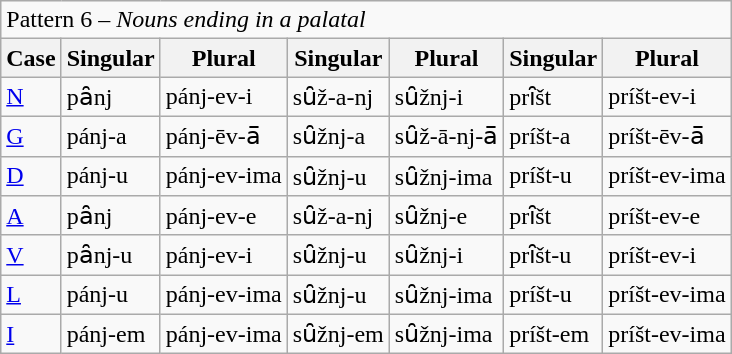<table class="wikitable">
<tr>
<td colspan="7">Pattern 6 – <em>Nouns ending in a palatal</em></td>
</tr>
<tr>
<th>Case</th>
<th>Singular</th>
<th>Plural</th>
<th>Singular</th>
<th>Plural</th>
<th>Singular</th>
<th>Plural</th>
</tr>
<tr>
<td><a href='#'>N</a></td>
<td>pȃnj</td>
<td>pánj-ev-i</td>
<td>sȗž-a-nj</td>
<td>sȗžnj-i</td>
<td>prȋšt</td>
<td>príšt-ev-i</td>
</tr>
<tr>
<td><a href='#'>G</a></td>
<td>pánj-a</td>
<td>pánj-ēv-ā̄</td>
<td>sȗžnj-a</td>
<td>sȗž-ā-nj-ā̄</td>
<td>príšt-a</td>
<td>príšt-ēv-ā̄</td>
</tr>
<tr>
<td><a href='#'>D</a></td>
<td>pánj-u</td>
<td>pánj-ev-ima</td>
<td>sȗžnj-u</td>
<td>sȗžnj-ima</td>
<td>príšt-u</td>
<td>príšt-ev-ima</td>
</tr>
<tr>
<td><a href='#'>A</a></td>
<td>pȃnj</td>
<td>pánj-ev-e</td>
<td>sȗž-a-nj</td>
<td>sȗžnj-e</td>
<td>prȋšt</td>
<td>príšt-ev-e</td>
</tr>
<tr>
<td><a href='#'>V</a></td>
<td>pȃnj-u</td>
<td>pánj-ev-i</td>
<td>sȗžnj-u</td>
<td>sȗžnj-i</td>
<td>prȋšt-u</td>
<td>príšt-ev-i</td>
</tr>
<tr>
<td><a href='#'>L</a></td>
<td>pánj-u</td>
<td>pánj-ev-ima</td>
<td>sȗžnj-u</td>
<td>sȗžnj-ima</td>
<td>príšt-u</td>
<td>príšt-ev-ima</td>
</tr>
<tr>
<td><a href='#'>I</a></td>
<td>pánj-em</td>
<td>pánj-ev-ima</td>
<td>sȗžnj-em</td>
<td>sȗžnj-ima</td>
<td>príšt-em</td>
<td>príšt-ev-ima</td>
</tr>
</table>
